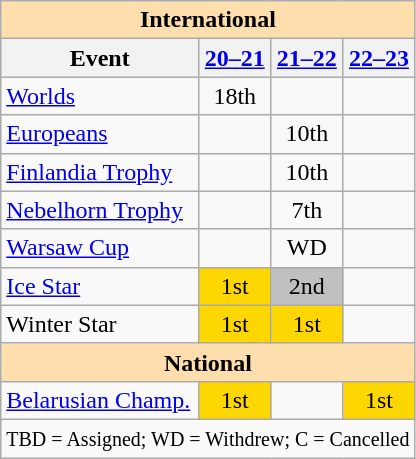<table class="wikitable" style="text-align:center">
<tr>
<th style="background-color: #ffdead; " colspan=4 align=center>International</th>
</tr>
<tr>
<th>Event</th>
<th><a href='#'>20–21</a></th>
<th><a href='#'>21–22</a></th>
<th><a href='#'>22–23</a></th>
</tr>
<tr>
<td align=left><a href='#'>Worlds</a></td>
<td>18th</td>
<td></td>
<td></td>
</tr>
<tr>
<td align=left><a href='#'>Europeans</a></td>
<td></td>
<td>10th</td>
<td></td>
</tr>
<tr>
<td align=left> <a href='#'>Finlandia Trophy</a></td>
<td></td>
<td>10th</td>
<td></td>
</tr>
<tr>
<td align=left> <a href='#'>Nebelhorn Trophy</a></td>
<td></td>
<td>7th</td>
<td></td>
</tr>
<tr>
<td align=left> <a href='#'>Warsaw Cup</a></td>
<td></td>
<td>WD</td>
<td></td>
</tr>
<tr>
<td align=left><a href='#'>Ice Star</a></td>
<td bgcolor=gold>1st</td>
<td bgcolor=silver>2nd</td>
<td></td>
</tr>
<tr>
<td align=left>Winter Star</td>
<td bgcolor=gold>1st</td>
<td bgcolor=gold>1st</td>
<td></td>
</tr>
<tr>
<th style="background-color: #ffdead; " colspan=4 align=center>National</th>
</tr>
<tr>
<td align=left><a href='#'>Belarusian Champ.</a></td>
<td bgcolor=gold>1st</td>
<td></td>
<td bgcolor=gold>1st</td>
</tr>
<tr>
<td colspan=4 align=center><small> TBD = Assigned; WD = Withdrew; C = Cancelled </small></td>
</tr>
</table>
